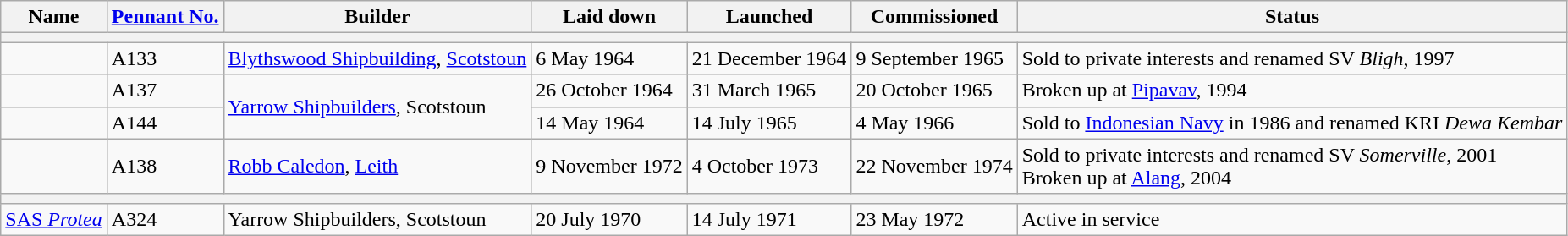<table class="wikitable">
<tr>
<th>Name</th>
<th><a href='#'>Pennant No.</a></th>
<th>Builder</th>
<th>Laid down</th>
<th>Launched</th>
<th>Commissioned</th>
<th>Status</th>
</tr>
<tr>
<th colspan=7></th>
</tr>
<tr>
<td></td>
<td>A133</td>
<td><a href='#'>Blythswood Shipbuilding</a>, <a href='#'>Scotstoun</a></td>
<td>6 May 1964</td>
<td>21 December 1964</td>
<td>9 September 1965</td>
<td>Sold to private interests and renamed SV <em>Bligh</em>, 1997</td>
</tr>
<tr>
<td></td>
<td>A137</td>
<td rowspan=2><a href='#'>Yarrow Shipbuilders</a>, Scotstoun</td>
<td>26 October 1964</td>
<td>31 March 1965</td>
<td>20 October 1965</td>
<td>Broken up at <a href='#'>Pipavav</a>, 1994</td>
</tr>
<tr>
<td></td>
<td>A144</td>
<td>14 May 1964</td>
<td>14 July 1965</td>
<td>4 May 1966</td>
<td>Sold to <a href='#'>Indonesian Navy</a> in 1986 and renamed KRI <em>Dewa Kembar</em></td>
</tr>
<tr>
<td></td>
<td>A138</td>
<td><a href='#'>Robb Caledon</a>, <a href='#'>Leith</a></td>
<td>9 November 1972</td>
<td>4 October 1973</td>
<td>22 November 1974</td>
<td>Sold to private interests and renamed SV <em>Somerville</em>, 2001<br>Broken up at <a href='#'>Alang</a>, 2004</td>
</tr>
<tr>
<th colspan=7></th>
</tr>
<tr>
<td><a href='#'>SAS <em>Protea</em></a></td>
<td>A324</td>
<td>Yarrow Shipbuilders, Scotstoun</td>
<td>20 July 1970</td>
<td>14 July 1971</td>
<td>23 May 1972</td>
<td>Active in service</td>
</tr>
</table>
